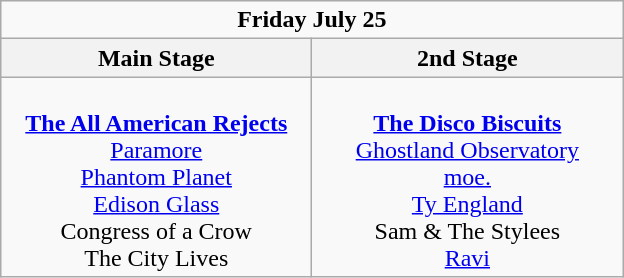<table class="wikitable">
<tr>
<td colspan="3" style="text-align:center;"><strong>Friday July 25</strong></td>
</tr>
<tr>
<th>Main Stage</th>
<th>2nd Stage</th>
</tr>
<tr>
<td style="text-align:center; vertical-align:top; width:200px;"><br><strong><a href='#'>The All American Rejects</a></strong><br>
<a href='#'>Paramore</a> <br>
<a href='#'>Phantom Planet</a> <br>
<a href='#'>Edison Glass</a> <br>
Congress of a Crow <br>
The City Lives <br></td>
<td style="text-align:center; vertical-align:top; width:200px;"><br><strong><a href='#'>The Disco Biscuits</a></strong><br>
<a href='#'>Ghostland Observatory</a> <br>
<a href='#'>moe.</a> <br>
<a href='#'>Ty England</a> <br>
Sam & The Stylees <br>
<a href='#'>Ravi</a> <br></td>
</tr>
</table>
